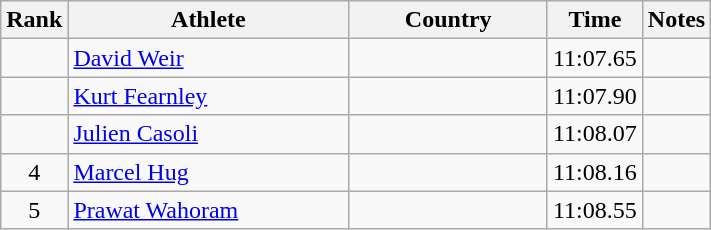<table class="wikitable sortable" style="text-align:center">
<tr>
<th>Rank</th>
<th style="width:180px">Athlete</th>
<th style="width:125px">Country</th>
<th>Time</th>
<th>Notes</th>
</tr>
<tr>
<td></td>
<td style="text-align:left;"><a href='#'>David Weir</a></td>
<td style="text-align:left;"></td>
<td>11:07.65</td>
<td></td>
</tr>
<tr>
<td></td>
<td style="text-align:left;"><a href='#'>Kurt Fearnley</a></td>
<td style="text-align:left;"></td>
<td>11:07.90</td>
<td></td>
</tr>
<tr>
<td></td>
<td style="text-align:left;"><a href='#'>Julien Casoli</a></td>
<td style="text-align:left;"></td>
<td>11:08.07</td>
<td></td>
</tr>
<tr>
<td>4</td>
<td style="text-align:left;"><a href='#'>Marcel Hug</a></td>
<td style="text-align:left;"></td>
<td>11:08.16</td>
<td></td>
</tr>
<tr>
<td>5</td>
<td style="text-align:left;"><a href='#'>Prawat Wahoram</a></td>
<td style="text-align:left;"></td>
<td>11:08.55</td>
<td></td>
</tr>
</table>
